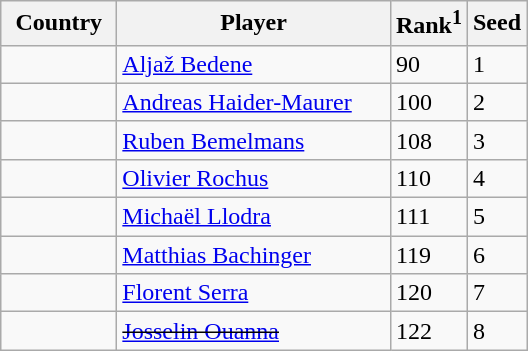<table class="sortable wikitable">
<tr>
<th width="70">Country</th>
<th width="175">Player</th>
<th>Rank<sup>1</sup></th>
<th>Seed</th>
</tr>
<tr>
<td></td>
<td><a href='#'>Aljaž Bedene</a></td>
<td>90</td>
<td>1</td>
</tr>
<tr>
<td></td>
<td><a href='#'>Andreas Haider-Maurer</a></td>
<td>100</td>
<td>2</td>
</tr>
<tr>
<td></td>
<td><a href='#'>Ruben Bemelmans</a></td>
<td>108</td>
<td>3</td>
</tr>
<tr>
<td></td>
<td><a href='#'>Olivier Rochus</a></td>
<td>110</td>
<td>4</td>
</tr>
<tr>
<td></td>
<td><a href='#'>Michaël Llodra</a></td>
<td>111</td>
<td>5</td>
</tr>
<tr>
<td></td>
<td><a href='#'>Matthias Bachinger</a></td>
<td>119</td>
<td>6</td>
</tr>
<tr>
<td></td>
<td><a href='#'>Florent Serra</a></td>
<td>120</td>
<td>7</td>
</tr>
<tr>
<td></td>
<td><s><a href='#'>Josselin Ouanna</a></s></td>
<td>122</td>
<td>8</td>
</tr>
</table>
